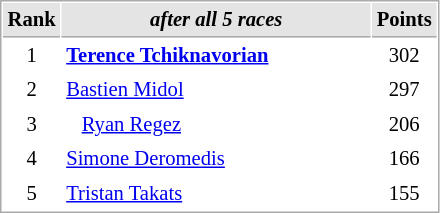<table cellspacing="1" cellpadding="3" style="border:1px solid #aaa; font-size:86%;">
<tr style="background:#e4e4e4;">
<th style="border-bottom:1px solid #aaa; width:10px;">Rank</th>
<th style="border-bottom:1px solid #aaa; width:200px;"><em>after all 5 races</em></th>
<th style="border-bottom:1px solid #aaa; width:20px;">Points</th>
</tr>
<tr>
<td align=center>1</td>
<td><strong> <a href='#'>Terence Tchiknavorian</a></strong></td>
<td align=center>302</td>
</tr>
<tr>
<td align=center>2</td>
<td> <a href='#'>Bastien Midol</a></td>
<td align=center>297</td>
</tr>
<tr>
<td align=center>3</td>
<td>   <a href='#'>Ryan Regez</a></td>
<td align=center>206</td>
</tr>
<tr>
<td align=center>4</td>
<td> <a href='#'>Simone Deromedis</a></td>
<td align=center>166</td>
</tr>
<tr>
<td align=center>5</td>
<td> <a href='#'>Tristan Takats</a></td>
<td align=center>155</td>
</tr>
</table>
